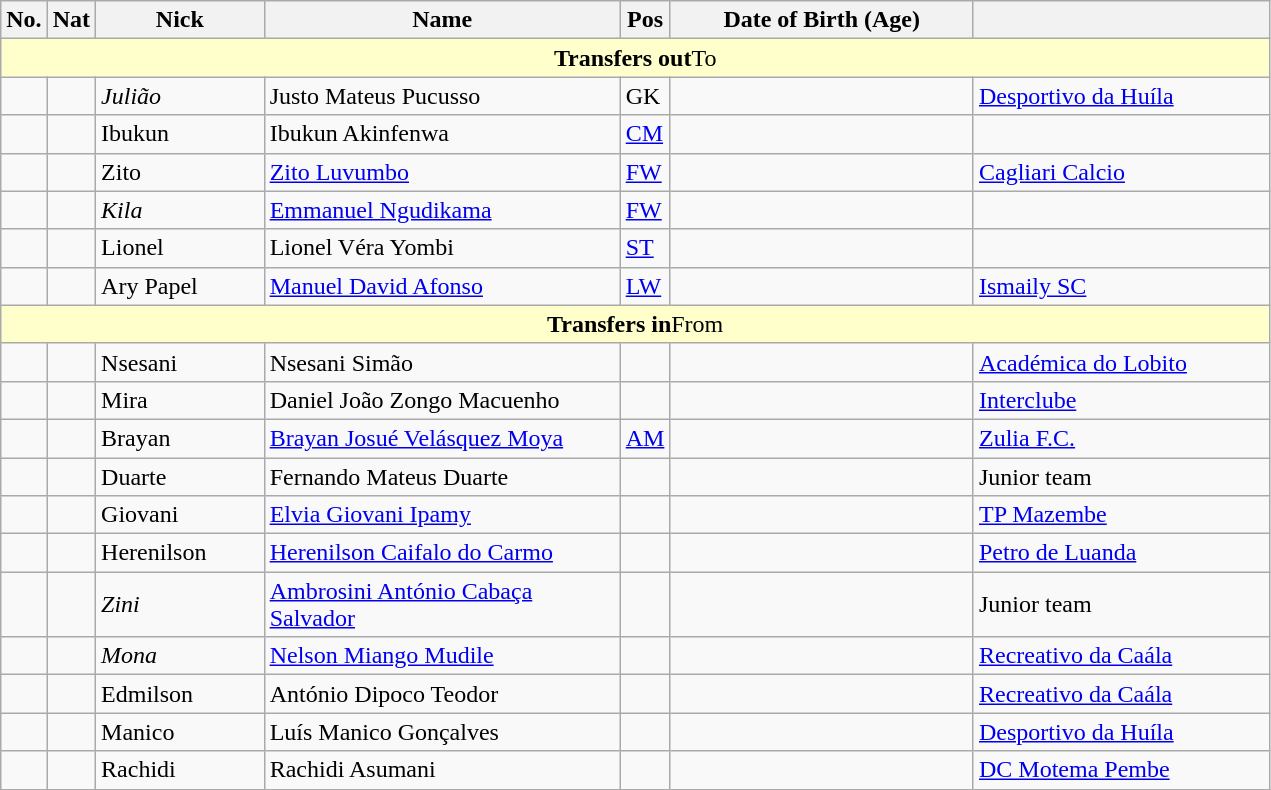<table class="wikitable ve-ce-branchNode ve-ce-tableNode">
<tr>
<th>No.</th>
<th>Nat</th>
<th width=105px>Nick</th>
<th width=230px>Name</th>
<th>Pos</th>
<th width=195px>Date of Birth (Age)</th>
<th width=190px></th>
</tr>
<tr bgcolor=#ffffcc>
<td align=center colspan=7><strong>Transfers out</strong>To</td>
</tr>
<tr>
<td></td>
<td></td>
<td><em>Julião</em></td>
<td>Justo Mateus Pucusso</td>
<td>GK</td>
<td></td>
<td><a href='#'>Desportivo da Huíla</a></td>
</tr>
<tr>
<td></td>
<td></td>
<td>Ibukun</td>
<td>Ibukun Akinfenwa</td>
<td><a href='#'>CM</a></td>
<td></td>
<td></td>
</tr>
<tr>
<td></td>
<td></td>
<td>Zito</td>
<td><a href='#'>Zito Luvumbo</a></td>
<td><a href='#'>FW</a></td>
<td></td>
<td><a href='#'>Cagliari Calcio</a></td>
</tr>
<tr>
<td></td>
<td></td>
<td><em>Kila</em></td>
<td><a href='#'>Emmanuel Ngudikama</a></td>
<td><a href='#'>FW</a></td>
<td></td>
<td></td>
</tr>
<tr>
<td></td>
<td></td>
<td>Lionel</td>
<td>Lionel Véra Yombi</td>
<td><a href='#'>ST</a></td>
<td></td>
<td></td>
</tr>
<tr>
<td></td>
<td></td>
<td>Ary Papel</td>
<td><a href='#'>Manuel David Afonso</a></td>
<td><a href='#'>LW</a></td>
<td></td>
<td><a href='#'>Ismaily SC</a></td>
</tr>
<tr bgcolor=#ffffcc>
<td align=center colspan=7><strong>Transfers in</strong>From</td>
</tr>
<tr>
<td></td>
<td></td>
<td>Nsesani</td>
<td>Nsesani Simão</td>
<td></td>
<td></td>
<td><a href='#'>Académica do Lobito</a></td>
</tr>
<tr>
<td></td>
<td></td>
<td>Mira</td>
<td>Daniel João Zongo Macuenho</td>
<td></td>
<td></td>
<td><a href='#'>Interclube</a></td>
</tr>
<tr>
<td></td>
<td></td>
<td>Brayan</td>
<td><a href='#'>Brayan Josué Velásquez Moya</a></td>
<td><a href='#'>AM</a></td>
<td></td>
<td><a href='#'>Zulia F.C.</a></td>
</tr>
<tr>
<td></td>
<td></td>
<td>Duarte</td>
<td>Fernando Mateus Duarte</td>
<td></td>
<td></td>
<td>Junior team</td>
</tr>
<tr>
<td></td>
<td></td>
<td>Giovani</td>
<td><a href='#'>Elvia Giovani Ipamy</a></td>
<td></td>
<td></td>
<td><a href='#'>TP Mazembe</a></td>
</tr>
<tr>
<td></td>
<td></td>
<td>Herenilson</td>
<td><a href='#'>Herenilson Caifalo do Carmo</a></td>
<td></td>
<td></td>
<td><a href='#'>Petro de Luanda</a></td>
</tr>
<tr>
<td></td>
<td></td>
<td><em>Zini</em></td>
<td><a href='#'>Ambrosini António Cabaça Salvador</a></td>
<td></td>
<td></td>
<td>Junior team</td>
</tr>
<tr>
<td></td>
<td></td>
<td><em>Mona</em></td>
<td><a href='#'>Nelson Miango Mudile</a></td>
<td></td>
<td></td>
<td><a href='#'>Recreativo da Caála</a></td>
</tr>
<tr>
<td></td>
<td></td>
<td>Edmilson</td>
<td>António Dipoco Teodor</td>
<td></td>
<td></td>
<td><a href='#'>Recreativo da Caála</a></td>
</tr>
<tr>
<td></td>
<td></td>
<td>Manico</td>
<td>Luís Manico Gonçalves</td>
<td></td>
<td></td>
<td><a href='#'>Desportivo da Huíla</a></td>
</tr>
<tr>
<td></td>
<td></td>
<td>Rachidi</td>
<td>Rachidi Asumani</td>
<td></td>
<td></td>
<td><a href='#'>DC Motema Pembe</a></td>
</tr>
</table>
